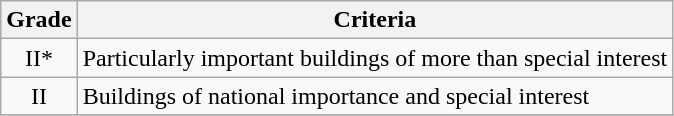<table class="wikitable" border="1">
<tr>
<th>Grade</th>
<th>Criteria</th>
</tr>
<tr>
<td align="center" >II*</td>
<td>Particularly important buildings of more than special interest</td>
</tr>
<tr>
<td align="center" >II</td>
<td>Buildings of national importance and special interest</td>
</tr>
<tr>
</tr>
</table>
